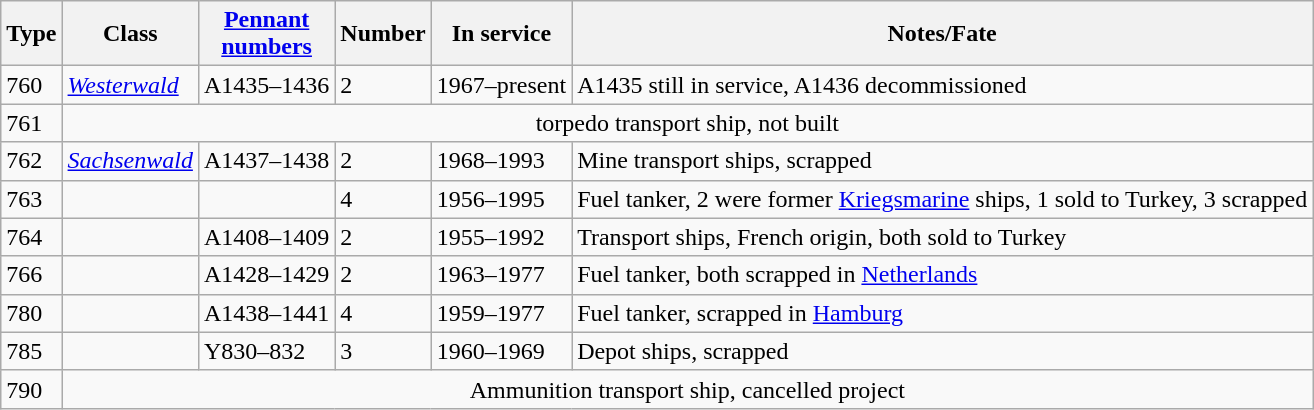<table class="wikitable">
<tr>
<th scope="col">Type</th>
<th scope="col">Class</th>
<th scope="col"><a href='#'>Pennant<br>numbers</a></th>
<th scope="col">Number</th>
<th scope="col">In service</th>
<th scope="col">Notes/Fate</th>
</tr>
<tr>
<td>760</td>
<td><a href='#'><em>Westerwald</em></a></td>
<td>A1435–1436</td>
<td>2</td>
<td>1967–present</td>
<td>A1435 still in service, A1436 decommissioned</td>
</tr>
<tr>
<td>761</td>
<td colspan="5" style="text-align: center;">torpedo transport ship, not built</td>
</tr>
<tr>
<td>762</td>
<td><a href='#'><em>Sachsenwald</em></a></td>
<td>A1437–1438</td>
<td>2</td>
<td>1968–1993</td>
<td>Mine transport ships, scrapped</td>
</tr>
<tr>
<td>763</td>
<td></td>
<td></td>
<td>4</td>
<td>1956–1995</td>
<td>Fuel tanker, 2 were former <a href='#'>Kriegsmarine</a> ships, 1 sold to Turkey, 3 scrapped</td>
</tr>
<tr>
<td>764</td>
<td></td>
<td>A1408–1409</td>
<td>2</td>
<td>1955–1992</td>
<td>Transport ships, French origin, both sold to Turkey</td>
</tr>
<tr>
<td>766</td>
<td></td>
<td>A1428–1429</td>
<td>2</td>
<td>1963–1977</td>
<td>Fuel tanker, both scrapped in <a href='#'>Netherlands</a></td>
</tr>
<tr>
<td>780</td>
<td></td>
<td>A1438–1441</td>
<td>4</td>
<td>1959–1977</td>
<td>Fuel tanker, scrapped in <a href='#'>Hamburg</a></td>
</tr>
<tr>
<td>785</td>
<td></td>
<td>Y830–832</td>
<td>3</td>
<td>1960–1969</td>
<td>Depot ships, scrapped</td>
</tr>
<tr>
<td>790</td>
<td colspan="5" style="text-align: center;">Ammunition transport ship, cancelled project</td>
</tr>
</table>
